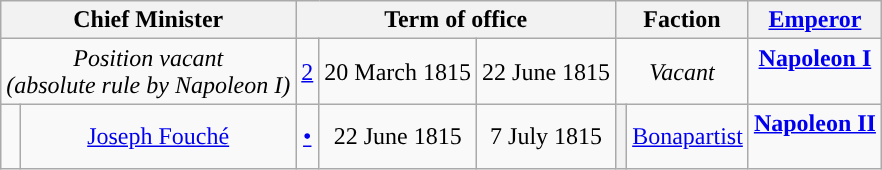<table class="wikitable" style="text-align:center;">
<tr>
<th colspan=2>Chief Minister</th>
<th colspan=3>Term of office</th>
<th colspan=2>Faction</th>
<th><a href='#'>Emperor</a><br></th>
</tr>
<tr>
<td colspan=2><em>Position vacant<br>(absolute rule by Napoleon I)</em></td>
<td><a href='#'>2</a></td>
<td>20 March 1815</td>
<td>22 June 1815</td>
<td colspan=2><em>Vacant</em></td>
<td><strong><a href='#'>Napoleon I</a></strong><br><br></td>
</tr>
<tr>
<td></td>
<td><a href='#'>Joseph Fouché</a><br></td>
<td><a href='#'>•</a></td>
<td>22 June 1815</td>
<td>7 July 1815</td>
<th style="background:"></th>
<td><a href='#'>Bonapartist</a></td>
<td><strong><a href='#'>Napoleon II</a></strong><br><br></td>
</tr>
</table>
